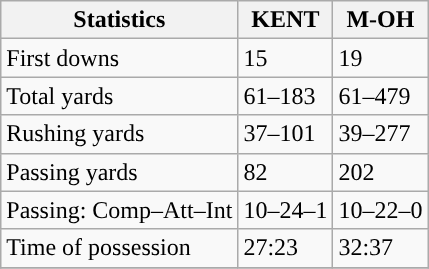<table class="wikitable" style="float: left;">
<tr>
<th>Statistics</th>
<th>KENT</th>
<th>M-OH</th>
</tr>
<tr>
<td>First downs</td>
<td>15</td>
<td>19</td>
</tr>
<tr>
<td>Total yards</td>
<td>61–183</td>
<td>61–479</td>
</tr>
<tr>
<td>Rushing yards</td>
<td>37–101</td>
<td>39–277</td>
</tr>
<tr>
<td>Passing yards</td>
<td>82</td>
<td>202</td>
</tr>
<tr>
<td>Passing: Comp–Att–Int</td>
<td>10–24–1</td>
<td>10–22–0</td>
</tr>
<tr>
<td>Time of possession</td>
<td>27:23</td>
<td>32:37</td>
</tr>
<tr>
</tr>
</table>
